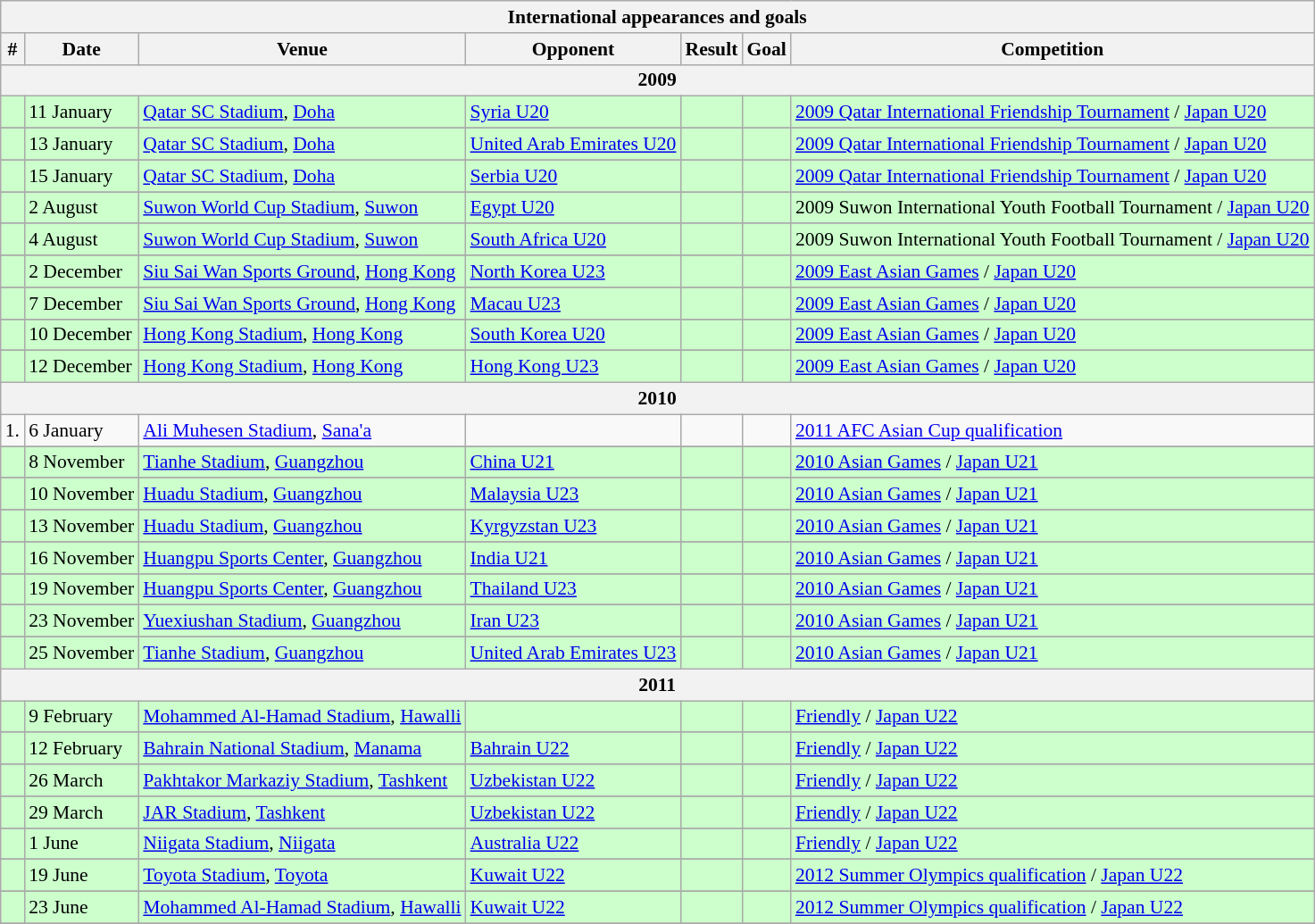<table class="wikitable collapsible collapsed" style="font-size:90%">
<tr>
<th colspan="7"><strong>International appearances and goals</strong></th>
</tr>
<tr>
<th>#</th>
<th>Date</th>
<th>Venue</th>
<th>Opponent</th>
<th>Result</th>
<th>Goal</th>
<th>Competition</th>
</tr>
<tr>
<th colspan="7"><strong>2009</strong></th>
</tr>
<tr style="background:#cfc;">
<td></td>
<td>11 January</td>
<td><a href='#'>Qatar SC Stadium</a>, <a href='#'>Doha</a></td>
<td> <a href='#'>Syria U20</a></td>
<td></td>
<td></td>
<td><a href='#'>2009 Qatar International Friendship Tournament</a> / <a href='#'>Japan U20</a></td>
</tr>
<tr>
</tr>
<tr style="background:#cfc;">
<td></td>
<td>13 January</td>
<td><a href='#'>Qatar SC Stadium</a>, <a href='#'>Doha</a></td>
<td> <a href='#'>United Arab Emirates U20</a></td>
<td></td>
<td></td>
<td><a href='#'>2009 Qatar International Friendship Tournament</a> / <a href='#'>Japan U20</a></td>
</tr>
<tr>
</tr>
<tr style="background:#cfc;">
<td></td>
<td>15 January</td>
<td><a href='#'>Qatar SC Stadium</a>, <a href='#'>Doha</a></td>
<td> <a href='#'>Serbia U20</a></td>
<td></td>
<td></td>
<td><a href='#'>2009 Qatar International Friendship Tournament</a> / <a href='#'>Japan U20</a></td>
</tr>
<tr>
</tr>
<tr style="background:#cfc;">
<td></td>
<td>2 August</td>
<td><a href='#'>Suwon World Cup Stadium</a>, <a href='#'>Suwon</a></td>
<td> <a href='#'>Egypt U20</a></td>
<td></td>
<td></td>
<td>2009 Suwon International Youth Football Tournament / <a href='#'>Japan U20</a></td>
</tr>
<tr>
</tr>
<tr style="background:#cfc;">
<td></td>
<td>4 August</td>
<td><a href='#'>Suwon World Cup Stadium</a>, <a href='#'>Suwon</a></td>
<td> <a href='#'>South Africa U20</a></td>
<td></td>
<td></td>
<td>2009 Suwon International Youth Football Tournament / <a href='#'>Japan U20</a></td>
</tr>
<tr>
</tr>
<tr style="background:#cfc;">
<td></td>
<td>2 December</td>
<td><a href='#'>Siu Sai Wan Sports Ground</a>, <a href='#'>Hong Kong</a></td>
<td> <a href='#'>North Korea U23</a></td>
<td></td>
<td></td>
<td><a href='#'>2009 East Asian Games</a> / <a href='#'>Japan U20</a></td>
</tr>
<tr>
</tr>
<tr style="background:#cfc;">
<td></td>
<td>7 December</td>
<td><a href='#'>Siu Sai Wan Sports Ground</a>, <a href='#'>Hong Kong</a></td>
<td> <a href='#'>Macau U23</a></td>
<td></td>
<td></td>
<td><a href='#'>2009 East Asian Games</a> / <a href='#'>Japan U20</a></td>
</tr>
<tr>
</tr>
<tr style="background:#cfc;">
<td></td>
<td>10 December</td>
<td><a href='#'>Hong Kong Stadium</a>, <a href='#'>Hong Kong</a></td>
<td> <a href='#'>South Korea U20</a></td>
<td></td>
<td></td>
<td><a href='#'>2009 East Asian Games</a> / <a href='#'>Japan U20</a></td>
</tr>
<tr>
</tr>
<tr style="background:#cfc;">
<td></td>
<td>12 December</td>
<td><a href='#'>Hong Kong Stadium</a>, <a href='#'>Hong Kong</a></td>
<td> <a href='#'>Hong Kong U23</a></td>
<td></td>
<td></td>
<td><a href='#'>2009 East Asian Games</a> / <a href='#'>Japan U20</a></td>
</tr>
<tr>
<th colspan="7"><strong>2010</strong></th>
</tr>
<tr>
<td>1.</td>
<td>6 January</td>
<td><a href='#'>Ali Muhesen Stadium</a>, <a href='#'>Sana'a</a></td>
<td></td>
<td></td>
<td></td>
<td><a href='#'>2011 AFC Asian Cup qualification</a></td>
</tr>
<tr>
</tr>
<tr style="background:#cfc;">
<td></td>
<td>8 November</td>
<td><a href='#'>Tianhe Stadium</a>, <a href='#'>Guangzhou</a></td>
<td> <a href='#'>China U21</a></td>
<td></td>
<td></td>
<td><a href='#'>2010 Asian Games</a> / <a href='#'>Japan U21</a></td>
</tr>
<tr>
</tr>
<tr style="background:#cfc;">
<td></td>
<td>10 November</td>
<td><a href='#'>Huadu Stadium</a>, <a href='#'>Guangzhou</a></td>
<td> <a href='#'>Malaysia U23</a></td>
<td></td>
<td></td>
<td><a href='#'>2010 Asian Games</a> / <a href='#'>Japan U21</a></td>
</tr>
<tr>
</tr>
<tr style="background:#cfc;">
<td></td>
<td>13 November</td>
<td><a href='#'>Huadu Stadium</a>, <a href='#'>Guangzhou</a></td>
<td> <a href='#'>Kyrgyzstan U23</a></td>
<td></td>
<td></td>
<td><a href='#'>2010 Asian Games</a> / <a href='#'>Japan U21</a></td>
</tr>
<tr>
</tr>
<tr style="background:#cfc;">
<td></td>
<td>16 November</td>
<td><a href='#'>Huangpu Sports Center</a>, <a href='#'>Guangzhou</a></td>
<td> <a href='#'>India U21</a></td>
<td></td>
<td></td>
<td><a href='#'>2010 Asian Games</a> / <a href='#'>Japan U21</a></td>
</tr>
<tr>
</tr>
<tr style="background:#cfc;">
<td></td>
<td>19 November</td>
<td><a href='#'>Huangpu Sports Center</a>, <a href='#'>Guangzhou</a></td>
<td> <a href='#'>Thailand U23</a></td>
<td></td>
<td></td>
<td><a href='#'>2010 Asian Games</a> / <a href='#'>Japan U21</a></td>
</tr>
<tr>
</tr>
<tr style="background:#cfc;">
<td></td>
<td>23 November</td>
<td><a href='#'>Yuexiushan Stadium</a>, <a href='#'>Guangzhou</a></td>
<td> <a href='#'>Iran U23</a></td>
<td></td>
<td></td>
<td><a href='#'>2010 Asian Games</a> / <a href='#'>Japan U21</a></td>
</tr>
<tr>
</tr>
<tr style="background:#cfc;">
<td></td>
<td>25 November</td>
<td><a href='#'>Tianhe Stadium</a>, <a href='#'>Guangzhou</a></td>
<td> <a href='#'>United Arab Emirates U23</a></td>
<td></td>
<td></td>
<td><a href='#'>2010 Asian Games</a> / <a href='#'>Japan U21</a></td>
</tr>
<tr>
<th colspan="7"><strong>2011</strong></th>
</tr>
<tr style="background:#cfc;">
<td></td>
<td>9 February</td>
<td><a href='#'>Mohammed Al-Hamad Stadium</a>, <a href='#'>Hawalli</a></td>
<td></td>
<td></td>
<td></td>
<td><a href='#'>Friendly</a> / <a href='#'>Japan U22</a></td>
</tr>
<tr>
</tr>
<tr style="background:#cfc;">
<td></td>
<td>12 February</td>
<td><a href='#'>Bahrain National Stadium</a>, <a href='#'>Manama</a></td>
<td> <a href='#'>Bahrain U22</a></td>
<td></td>
<td></td>
<td><a href='#'>Friendly</a> / <a href='#'>Japan U22</a></td>
</tr>
<tr>
</tr>
<tr style="background:#cfc;">
<td></td>
<td>26 March</td>
<td><a href='#'>Pakhtakor Markaziy Stadium</a>, <a href='#'>Tashkent</a></td>
<td> <a href='#'>Uzbekistan U22</a></td>
<td></td>
<td></td>
<td><a href='#'>Friendly</a> / <a href='#'>Japan U22</a></td>
</tr>
<tr>
</tr>
<tr style="background:#cfc;">
<td></td>
<td>29 March</td>
<td><a href='#'>JAR Stadium</a>, <a href='#'>Tashkent</a></td>
<td> <a href='#'>Uzbekistan U22</a></td>
<td></td>
<td></td>
<td><a href='#'>Friendly</a> / <a href='#'>Japan U22</a></td>
</tr>
<tr>
</tr>
<tr style="background:#cfc;">
<td></td>
<td>1 June</td>
<td><a href='#'>Niigata Stadium</a>, <a href='#'>Niigata</a></td>
<td> <a href='#'>Australia U22</a></td>
<td></td>
<td></td>
<td><a href='#'>Friendly</a> / <a href='#'>Japan U22</a></td>
</tr>
<tr>
</tr>
<tr style="background:#cfc;">
<td></td>
<td>19 June</td>
<td><a href='#'>Toyota Stadium</a>, <a href='#'>Toyota</a></td>
<td> <a href='#'>Kuwait U22</a></td>
<td></td>
<td></td>
<td><a href='#'>2012 Summer Olympics qualification</a> / <a href='#'>Japan U22</a></td>
</tr>
<tr>
</tr>
<tr style="background:#cfc;">
<td></td>
<td>23 June</td>
<td><a href='#'>Mohammed Al-Hamad Stadium</a>, <a href='#'>Hawalli</a></td>
<td> <a href='#'>Kuwait U22</a></td>
<td></td>
<td></td>
<td><a href='#'>2012 Summer Olympics qualification</a> / <a href='#'>Japan U22</a></td>
</tr>
<tr>
</tr>
</table>
